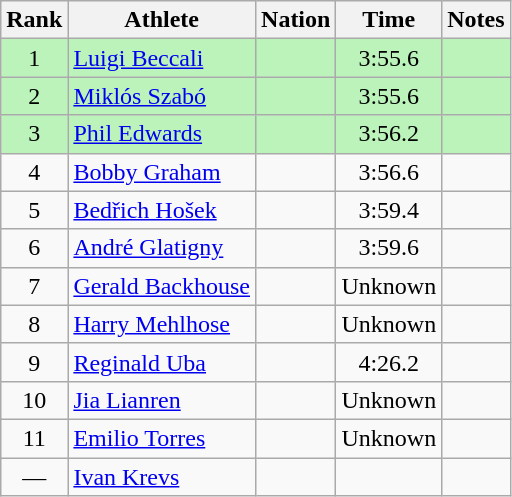<table class="wikitable sortable" style="text-align:center">
<tr>
<th>Rank</th>
<th>Athlete</th>
<th>Nation</th>
<th>Time</th>
<th>Notes</th>
</tr>
<tr bgcolor=bbf3bb>
<td>1</td>
<td align=left><a href='#'>Luigi Beccali</a></td>
<td align=left></td>
<td>3:55.6</td>
<td></td>
</tr>
<tr bgcolor=bbf3bb>
<td>2</td>
<td align=left><a href='#'>Miklós Szabó</a></td>
<td align=left></td>
<td>3:55.6</td>
<td></td>
</tr>
<tr bgcolor=bbf3bb>
<td>3</td>
<td align=left><a href='#'>Phil Edwards</a></td>
<td align=left></td>
<td>3:56.2</td>
<td></td>
</tr>
<tr>
<td>4</td>
<td align=left><a href='#'>Bobby Graham</a></td>
<td align=left></td>
<td>3:56.6</td>
<td></td>
</tr>
<tr>
<td>5</td>
<td align=left><a href='#'>Bedřich Hošek</a></td>
<td align=left></td>
<td>3:59.4</td>
<td></td>
</tr>
<tr>
<td>6</td>
<td align=left><a href='#'>André Glatigny</a></td>
<td align=left></td>
<td>3:59.6</td>
<td></td>
</tr>
<tr>
<td>7</td>
<td align=left><a href='#'>Gerald Backhouse</a></td>
<td align=left></td>
<td data-sort-value=4:00.0>Unknown</td>
<td></td>
</tr>
<tr>
<td>8</td>
<td align=left><a href='#'>Harry Mehlhose</a></td>
<td align=left></td>
<td data-sort-value=4:10.0>Unknown</td>
<td></td>
</tr>
<tr>
<td>9</td>
<td align=left><a href='#'>Reginald Uba</a></td>
<td align=left></td>
<td>4:26.2</td>
<td></td>
</tr>
<tr>
<td>10</td>
<td align=left><a href='#'>Jia Lianren</a></td>
<td align=left></td>
<td data-sort-value=5:00.0>Unknown</td>
<td></td>
</tr>
<tr>
<td>11</td>
<td align=left><a href='#'>Emilio Torres</a></td>
<td align=left></td>
<td data-sort-value=6:00.0>Unknown</td>
<td></td>
</tr>
<tr>
<td data-sort-value=12>—</td>
<td align=left><a href='#'>Ivan Krevs</a></td>
<td align=left></td>
<td data-sort-value=9:99.99></td>
<td></td>
</tr>
</table>
